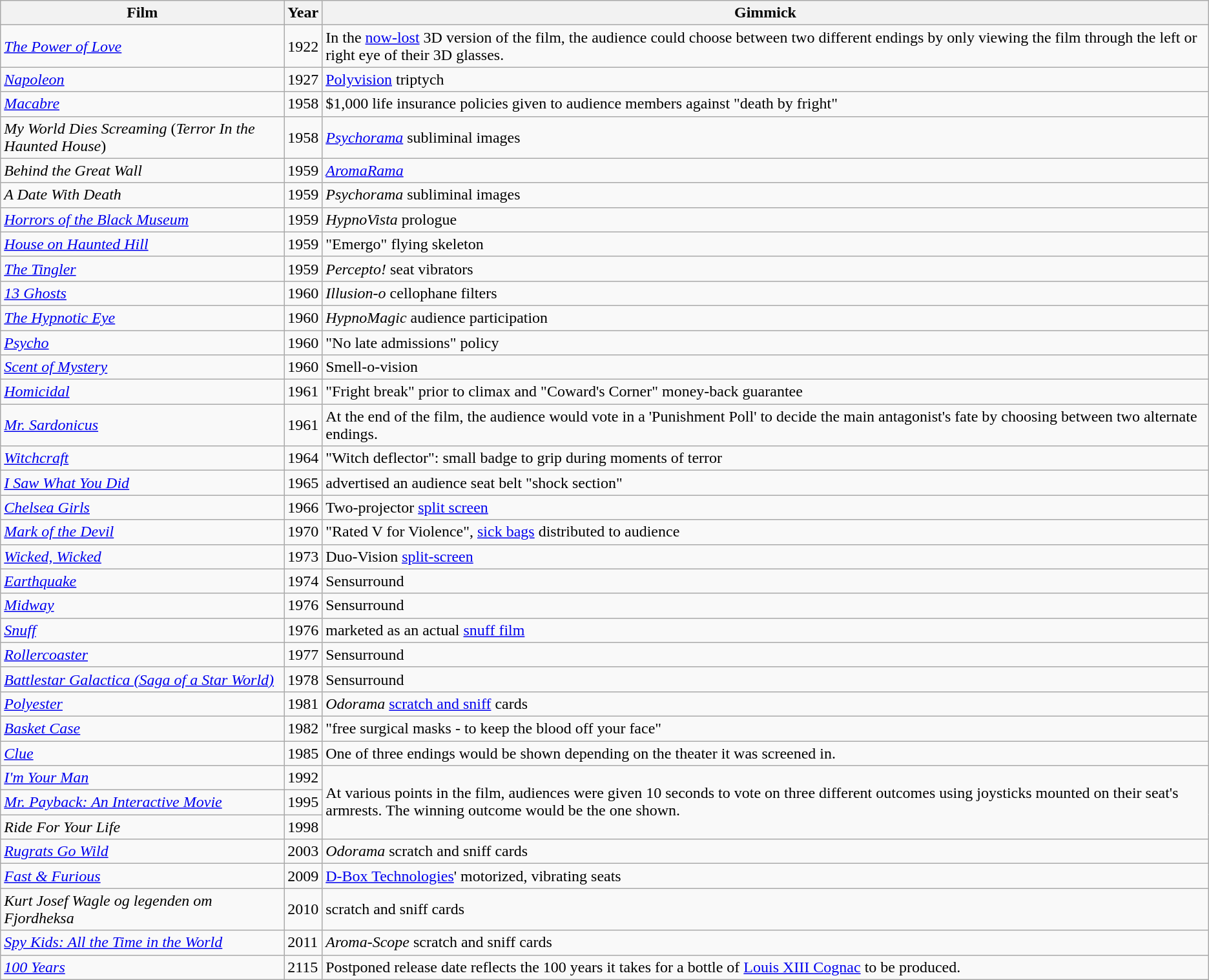<table class="wikitable sortable">
<tr>
<th>Film</th>
<th>Year</th>
<th>Gimmick</th>
</tr>
<tr>
<td><em><a href='#'>The Power of Love</a></em></td>
<td>1922</td>
<td>In the <a href='#'>now-lost</a> 3D version of the film, the audience could choose between two different endings by only viewing the film through the left or right eye of their 3D glasses.</td>
</tr>
<tr>
<td><em><a href='#'>Napoleon</a></em></td>
<td>1927</td>
<td><a href='#'>Polyvision</a> triptych</td>
</tr>
<tr>
<td><em><a href='#'>Macabre</a></em></td>
<td>1958</td>
<td>$1,000 life insurance policies given to audience members against "death by fright"</td>
</tr>
<tr>
<td><em>My World Dies Screaming</em> (<em>Terror In the Haunted House</em>)</td>
<td>1958</td>
<td><em><a href='#'>Psychorama</a></em> subliminal images</td>
</tr>
<tr>
<td><em>Behind the Great Wall</em></td>
<td>1959</td>
<td><em><a href='#'>AromaRama</a></em></td>
</tr>
<tr>
<td><em>A Date With Death</em></td>
<td>1959</td>
<td><em>Psychorama</em> subliminal images</td>
</tr>
<tr>
<td><em><a href='#'>Horrors of the Black Museum</a></em></td>
<td>1959</td>
<td><em>HypnoVista</em> prologue</td>
</tr>
<tr>
<td><em><a href='#'>House on Haunted Hill</a></em></td>
<td>1959</td>
<td>"Emergo" flying skeleton</td>
</tr>
<tr>
<td><em><a href='#'>The Tingler</a></em></td>
<td>1959</td>
<td><em>Percepto!</em> seat vibrators</td>
</tr>
<tr>
<td><em><a href='#'>13 Ghosts</a></em></td>
<td>1960</td>
<td><em>Illusion-o</em> cellophane filters</td>
</tr>
<tr>
<td><em><a href='#'>The Hypnotic Eye</a></em></td>
<td>1960</td>
<td><em>HypnoMagic</em> audience participation</td>
</tr>
<tr>
<td><em><a href='#'>Psycho</a></em></td>
<td>1960</td>
<td>"No late admissions" policy</td>
</tr>
<tr>
<td><em><a href='#'>Scent of Mystery</a></em></td>
<td>1960</td>
<td>Smell-o-vision</td>
</tr>
<tr>
<td><em><a href='#'>Homicidal</a></em></td>
<td>1961</td>
<td>"Fright break" prior to climax and "Coward's Corner" money-back guarantee</td>
</tr>
<tr>
<td><em><a href='#'>Mr. Sardonicus</a></em></td>
<td>1961</td>
<td>At the end of the film, the audience would vote in a 'Punishment Poll' to decide the main antagonist's fate by choosing between two alternate endings.</td>
</tr>
<tr>
<td><em><a href='#'>Witchcraft</a></em></td>
<td>1964</td>
<td>"Witch deflector": small badge to grip during moments of terror</td>
</tr>
<tr>
<td><em><a href='#'>I Saw What You Did</a></em></td>
<td>1965</td>
<td>advertised an audience seat belt "shock section"</td>
</tr>
<tr>
<td><em><a href='#'>Chelsea Girls</a></em></td>
<td>1966</td>
<td>Two-projector <a href='#'>split screen</a></td>
</tr>
<tr>
<td><em><a href='#'>Mark of the Devil</a></em></td>
<td>1970</td>
<td>"Rated V for Violence", <a href='#'>sick bags</a> distributed to audience</td>
</tr>
<tr>
<td><em><a href='#'>Wicked, Wicked</a></em></td>
<td>1973</td>
<td>Duo-Vision <a href='#'>split-screen</a></td>
</tr>
<tr>
<td><em><a href='#'>Earthquake</a></em></td>
<td>1974</td>
<td>Sensurround</td>
</tr>
<tr>
<td><em><a href='#'>Midway</a></em></td>
<td>1976</td>
<td>Sensurround</td>
</tr>
<tr>
<td><em><a href='#'>Snuff</a></em></td>
<td>1976</td>
<td>marketed as an actual <a href='#'>snuff film</a></td>
</tr>
<tr>
<td><em><a href='#'>Rollercoaster</a></em></td>
<td>1977</td>
<td>Sensurround</td>
</tr>
<tr>
<td><em><a href='#'>Battlestar Galactica (Saga of a Star World)</a></em></td>
<td>1978</td>
<td>Sensurround</td>
</tr>
<tr>
<td><em><a href='#'>Polyester</a></em></td>
<td>1981</td>
<td><em>Odorama</em> <a href='#'>scratch and sniff</a> cards</td>
</tr>
<tr>
<td><em><a href='#'>Basket Case</a></em></td>
<td>1982</td>
<td>"free surgical masks - to keep the blood off your face"</td>
</tr>
<tr>
<td><em><a href='#'>Clue</a></em></td>
<td>1985</td>
<td>One of three endings would be shown depending on the theater it was screened in.</td>
</tr>
<tr>
<td><em><a href='#'>I'm Your Man</a></em></td>
<td>1992</td>
<td rowspan="3">At various points in the film, audiences were given 10 seconds to vote on three different outcomes using joysticks mounted on their seat's armrests. The winning outcome would be the one shown.</td>
</tr>
<tr>
<td><em><a href='#'>Mr. Payback: An Interactive Movie</a></em></td>
<td>1995</td>
</tr>
<tr>
<td><em>Ride For Your Life</em></td>
<td>1998</td>
</tr>
<tr>
<td><em><a href='#'>Rugrats Go Wild</a></em></td>
<td>2003</td>
<td><em>Odorama</em> scratch and sniff cards</td>
</tr>
<tr>
<td><em><a href='#'>Fast & Furious</a></em></td>
<td>2009</td>
<td><a href='#'>D-Box Technologies</a>' motorized, vibrating seats</td>
</tr>
<tr>
<td><em>Kurt Josef Wagle og legenden om Fjordheksa</em></td>
<td>2010</td>
<td>scratch and sniff cards</td>
</tr>
<tr>
<td><em><a href='#'>Spy Kids: All the Time in the World</a></em></td>
<td>2011</td>
<td><em>Aroma-Scope</em> scratch and sniff cards</td>
</tr>
<tr>
<td><em><a href='#'>100 Years</a></em></td>
<td>2115</td>
<td>Postponed release date reflects the 100 years it takes for a bottle of <a href='#'>Louis XIII Cognac</a> to be produced.</td>
</tr>
</table>
